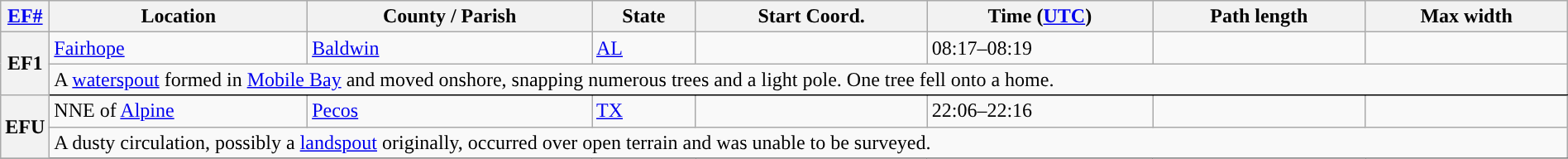<table class="wikitable sortable" style="width:100%;">
<tr>
<th scope="col" width="2%" align="center"><a href='#'>EF#</a></th>
<th scope="col" align="center" class="unsortable">Location</th>
<th scope="col" align="center" class="unsortable">County / Parish</th>
<th scope="col" align="center">State</th>
<th scope="col" align="center">Start Coord.</th>
<th scope="col" align="center">Time (<a href='#'>UTC</a>)</th>
<th scope="col" align="center">Path length</th>
<th scope="col" align="center">Max width</th>
</tr>
<tr>
<th scope="row" rowspan="2" style="background-color:#">EF1</th>
<td><a href='#'>Fairhope</a></td>
<td><a href='#'>Baldwin</a></td>
<td><a href='#'>AL</a></td>
<td></td>
<td>08:17–08:19</td>
<td></td>
<td></td>
</tr>
<tr class="expand-child">
<td colspan="8" style=" border-bottom: 1px solid black;">A <a href='#'>waterspout</a> formed in <a href='#'>Mobile Bay</a> and moved onshore, snapping numerous trees and a light pole. One tree fell onto a home.</td>
</tr>
<tr>
<th scope="row" rowspan="2" style="background-color:#">EFU</th>
<td>NNE of <a href='#'>Alpine</a></td>
<td><a href='#'>Pecos</a></td>
<td><a href='#'>TX</a></td>
<td></td>
<td>22:06–22:16</td>
<td></td>
<td></td>
</tr>
<tr class="expand-child">
<td colspan="8" style=" border-bottom: 1px solid black;">A dusty circulation, possibly a <a href='#'>landspout</a> originally, occurred over open terrain and was unable to be surveyed.</td>
</tr>
<tr>
</tr>
</table>
